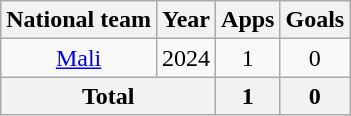<table class="wikitable" style="text-align:center">
<tr>
<th>National team</th>
<th>Year</th>
<th>Apps</th>
<th>Goals</th>
</tr>
<tr>
<td rowspan="1"><a href='#'>Mali</a></td>
<td>2024</td>
<td>1</td>
<td>0</td>
</tr>
<tr>
<th colspan="2">Total</th>
<th>1</th>
<th>0</th>
</tr>
</table>
